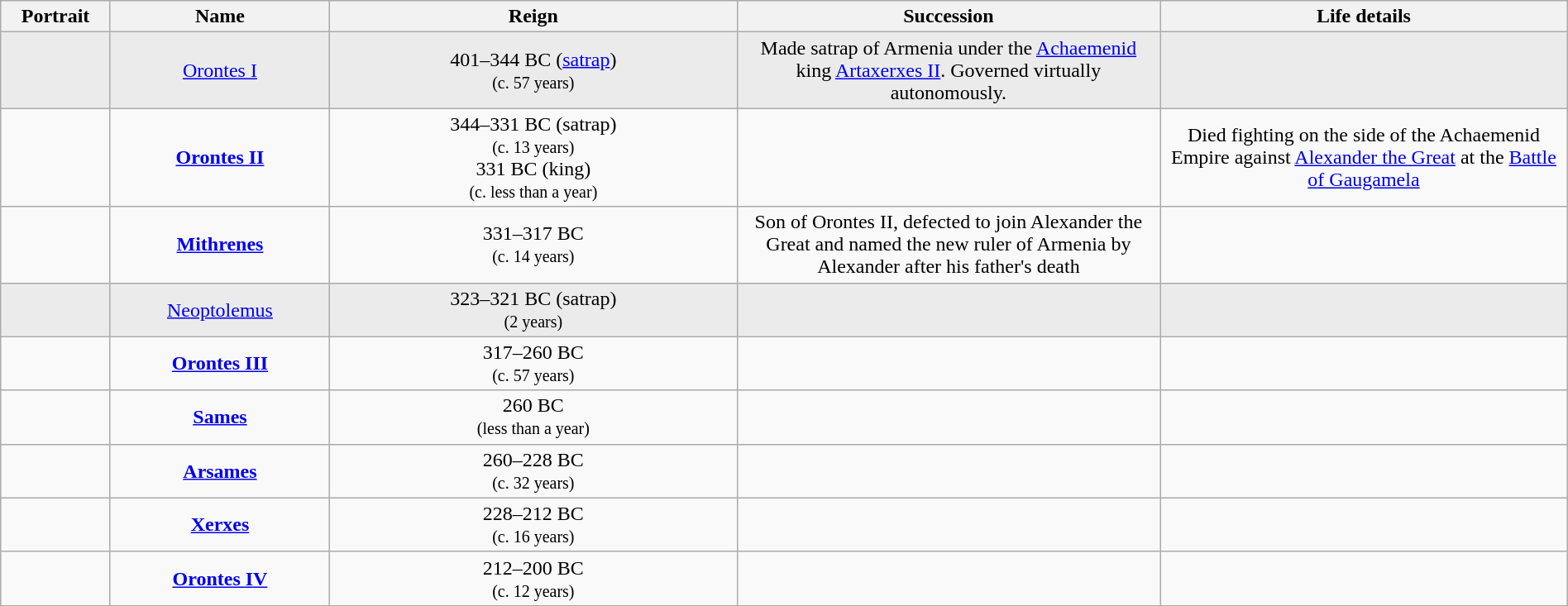<table class="wikitable" style="text-align:center; width:100%;">
<tr>
<th width="7%">Portrait</th>
<th width="14%">Name</th>
<th width="26%">Reign</th>
<th width="27%">Succession</th>
<th width="26%">Life details</th>
</tr>
<tr>
<td style="background:#EBEBEB;"></td>
<td style="background:#EBEBEB;"><a href='#'>Orontes I</a><br></td>
<td style="background:#EBEBEB;"> 401–344 BC (<a href='#'>satrap</a>)<br><small>(c. 57 years)</small></td>
<td style="background:#EBEBEB;">Made satrap of Armenia under the <a href='#'>Achaemenid</a> king <a href='#'>Artaxerxes II</a>. Governed virtually autonomously.</td>
<td style="background:#EBEBEB;"></td>
</tr>
<tr>
<td></td>
<td><strong><a href='#'>Orontes II</a></strong><br></td>
<td> 344–331 BC (satrap)<br><small>(c. 13 years)</small><br> 331 BC (king)<br><small>(c. less than a year)</small></td>
<td></td>
<td>Died fighting on the side of the Achaemenid Empire against <a href='#'>Alexander the Great</a> at the <a href='#'>Battle of Gaugamela</a></td>
</tr>
<tr>
<td></td>
<td><strong><a href='#'>Mithrenes</a></strong><br></td>
<td> 331–317 BC<br><small>(c. 14 years)</small></td>
<td>Son of Orontes II, defected to join Alexander the Great and named the new ruler of Armenia by Alexander after his father's death</td>
<td></td>
</tr>
<tr>
<td style="background:#EBEBEB;"></td>
<td style="background:#EBEBEB;"><a href='#'>Neoptolemus</a><br></td>
<td style="background:#EBEBEB;">323–321 BC (satrap)<br><small>(2 years)</small></td>
<td style="background:#EBEBEB;"></td>
<td style="background:#EBEBEB;"></td>
</tr>
<tr>
<td></td>
<td><strong><a href='#'>Orontes III</a></strong><br></td>
<td> 317–260 BC<br><small>(c. 57 years)</small></td>
<td></td>
<td></td>
</tr>
<tr>
<td></td>
<td><strong><a href='#'>Sames</a></strong><br></td>
<td> 260 BC<br><small>(less than a year)</small></td>
<td></td>
<td></td>
</tr>
<tr>
<td></td>
<td><strong><a href='#'>Arsames</a></strong><br></td>
<td> 260–228 BC<br><small>(c. 32 years)</small></td>
<td></td>
<td></td>
</tr>
<tr>
<td></td>
<td><strong><a href='#'>Xerxes</a></strong><br></td>
<td> 228–212 BC<br><small>(c. 16 years)</small></td>
<td></td>
<td></td>
</tr>
<tr>
<td></td>
<td><strong><a href='#'>Orontes IV</a></strong><br></td>
<td> 212–200 BC<br><small>(c. 12 years)</small></td>
<td></td>
<td></td>
</tr>
</table>
